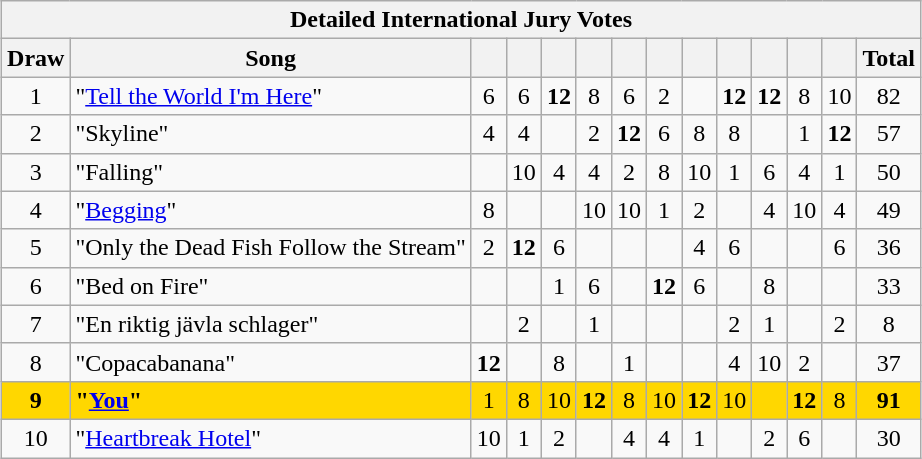<table class="sortable wikitable" style="margin: 1em auto 1em auto; text-align:center;">
<tr>
<th colspan="14">Detailed International Jury Votes</th>
</tr>
<tr>
<th>Draw</th>
<th>Song</th>
<th></th>
<th></th>
<th></th>
<th></th>
<th></th>
<th></th>
<th></th>
<th></th>
<th></th>
<th></th>
<th></th>
<th>Total</th>
</tr>
<tr>
<td>1</td>
<td align="left">"<a href='#'>Tell the World I'm Here</a>"</td>
<td>6</td>
<td>6</td>
<td><strong>12</strong></td>
<td>8</td>
<td>6</td>
<td>2</td>
<td></td>
<td><strong>12</strong></td>
<td><strong>12</strong></td>
<td>8</td>
<td>10</td>
<td>82</td>
</tr>
<tr>
<td>2</td>
<td align="left">"Skyline"</td>
<td>4</td>
<td>4</td>
<td></td>
<td>2</td>
<td><strong>12</strong></td>
<td>6</td>
<td>8</td>
<td>8</td>
<td></td>
<td>1</td>
<td><strong>12</strong></td>
<td>57</td>
</tr>
<tr>
<td>3</td>
<td align="left">"Falling"</td>
<td></td>
<td>10</td>
<td>4</td>
<td>4</td>
<td>2</td>
<td>8</td>
<td>10</td>
<td>1</td>
<td>6</td>
<td>4</td>
<td>1</td>
<td>50</td>
</tr>
<tr>
<td>4</td>
<td align="left">"<a href='#'>Begging</a>"</td>
<td>8</td>
<td></td>
<td></td>
<td>10</td>
<td>10</td>
<td>1</td>
<td>2</td>
<td></td>
<td>4</td>
<td>10</td>
<td>4</td>
<td>49</td>
</tr>
<tr>
<td>5</td>
<td align="left">"Only the Dead Fish Follow the Stream"</td>
<td>2</td>
<td><strong>12</strong></td>
<td>6</td>
<td></td>
<td></td>
<td></td>
<td>4</td>
<td>6</td>
<td></td>
<td></td>
<td>6</td>
<td>36</td>
</tr>
<tr>
<td>6</td>
<td align="left">"Bed on Fire"</td>
<td></td>
<td></td>
<td>1</td>
<td>6</td>
<td></td>
<td><strong>12</strong></td>
<td>6</td>
<td></td>
<td>8</td>
<td></td>
<td></td>
<td>33</td>
</tr>
<tr>
<td>7</td>
<td align="left">"En riktig jävla schlager"</td>
<td></td>
<td>2</td>
<td></td>
<td>1</td>
<td></td>
<td></td>
<td></td>
<td>2</td>
<td>1</td>
<td></td>
<td>2</td>
<td>8</td>
</tr>
<tr>
<td>8</td>
<td align="left">"Copacabanana"</td>
<td><strong>12</strong></td>
<td></td>
<td>8</td>
<td></td>
<td>1</td>
<td></td>
<td></td>
<td>4</td>
<td>10</td>
<td>2</td>
<td></td>
<td>37</td>
</tr>
<tr style="background:gold;">
<td><strong>9</strong></td>
<td align="left"><strong>"<a href='#'>You</a>"</strong></td>
<td>1</td>
<td>8</td>
<td>10</td>
<td><strong>12</strong></td>
<td>8</td>
<td>10</td>
<td><strong>12</strong></td>
<td>10</td>
<td></td>
<td><strong>12</strong></td>
<td>8</td>
<td><strong>91</strong></td>
</tr>
<tr>
<td>10</td>
<td align="left">"<a href='#'>Heartbreak Hotel</a>"</td>
<td>10</td>
<td>1</td>
<td>2</td>
<td></td>
<td>4</td>
<td>4</td>
<td>1</td>
<td></td>
<td>2</td>
<td>6</td>
<td></td>
<td>30</td>
</tr>
</table>
